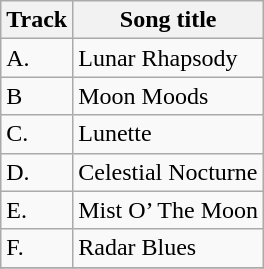<table class="wikitable">
<tr>
<th>Track</th>
<th>Song title</th>
</tr>
<tr>
<td>A.</td>
<td>Lunar Rhapsody</td>
</tr>
<tr>
<td>B</td>
<td>Moon Moods</td>
</tr>
<tr>
<td>C.</td>
<td>Lunette</td>
</tr>
<tr>
<td>D.</td>
<td>Celestial Nocturne</td>
</tr>
<tr>
<td>E.</td>
<td>Mist O’ The Moon</td>
</tr>
<tr>
<td>F.</td>
<td>Radar Blues</td>
</tr>
<tr>
</tr>
</table>
